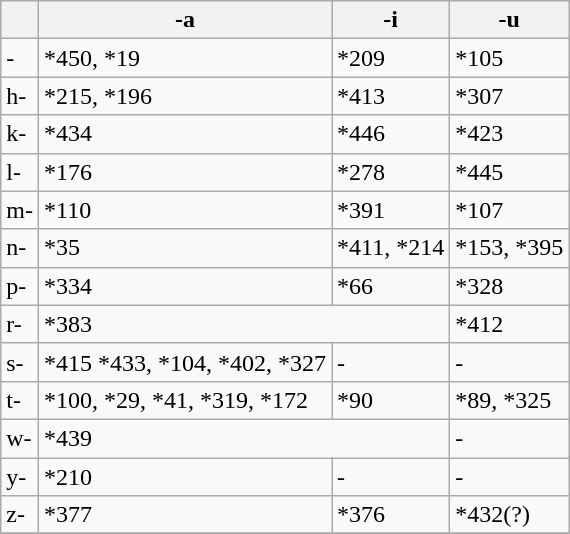<table class="wikitable">
<tr>
<th></th>
<th>-a</th>
<th>-i</th>
<th>-u</th>
</tr>
<tr>
<td>-</td>
<td>*450, *19</td>
<td>*209</td>
<td>*105</td>
</tr>
<tr>
<td>h-</td>
<td>*215, *196</td>
<td>*413</td>
<td>*307</td>
</tr>
<tr>
<td>k-</td>
<td>*434</td>
<td>*446</td>
<td>*423</td>
</tr>
<tr>
<td>l-</td>
<td>*176</td>
<td>*278</td>
<td>*445</td>
</tr>
<tr>
<td>m-</td>
<td>*110</td>
<td>*391</td>
<td>*107</td>
</tr>
<tr>
<td>n-</td>
<td>*35</td>
<td>*411, *214</td>
<td>*153, *395</td>
</tr>
<tr>
<td>p-</td>
<td>*334</td>
<td>*66</td>
<td>*328</td>
</tr>
<tr>
<td>r-</td>
<td colspan=2>*383</td>
<td>*412</td>
</tr>
<tr>
<td>s-</td>
<td>*415 *433, *104, *402, *327</td>
<td>-</td>
<td>-</td>
</tr>
<tr>
<td>t-</td>
<td>*100, *29, *41, *319, *172</td>
<td>*90</td>
<td>*89, *325</td>
</tr>
<tr>
<td>w-</td>
<td colspan=2>*439</td>
<td>-</td>
</tr>
<tr>
<td>y-</td>
<td>*210</td>
<td>-</td>
<td>-</td>
</tr>
<tr>
<td>z-</td>
<td>*377</td>
<td>*376</td>
<td>*432(?)</td>
</tr>
<tr>
</tr>
</table>
